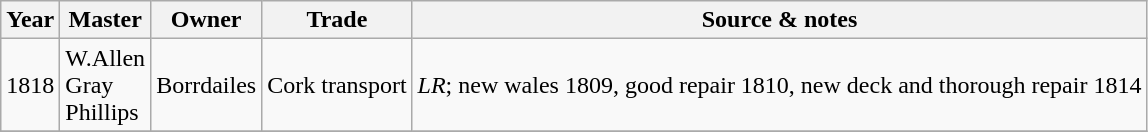<table class=" wikitable">
<tr>
<th>Year</th>
<th>Master</th>
<th>Owner</th>
<th>Trade</th>
<th>Source & notes</th>
</tr>
<tr>
<td>1818</td>
<td>W.Allen<br>Gray<br>Phillips</td>
<td>Borrdailes<br></td>
<td>Cork transport</td>
<td><em>LR</em>; new wales 1809, good repair 1810, new deck and thorough repair 1814</td>
</tr>
<tr>
</tr>
</table>
